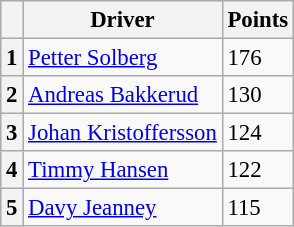<table class="wikitable" style="font-size: 95%;">
<tr>
<th></th>
<th>Driver</th>
<th>Points</th>
</tr>
<tr>
<th>1</th>
<td> <a href='#'>Petter Solberg</a></td>
<td>176</td>
</tr>
<tr>
<th>2</th>
<td> <a href='#'>Andreas Bakkerud</a></td>
<td>130</td>
</tr>
<tr>
<th>3</th>
<td> <a href='#'>Johan Kristoffersson</a></td>
<td>124</td>
</tr>
<tr>
<th>4</th>
<td> <a href='#'>Timmy Hansen</a></td>
<td>122</td>
</tr>
<tr>
<th>5</th>
<td> <a href='#'>Davy Jeanney</a></td>
<td>115</td>
</tr>
</table>
